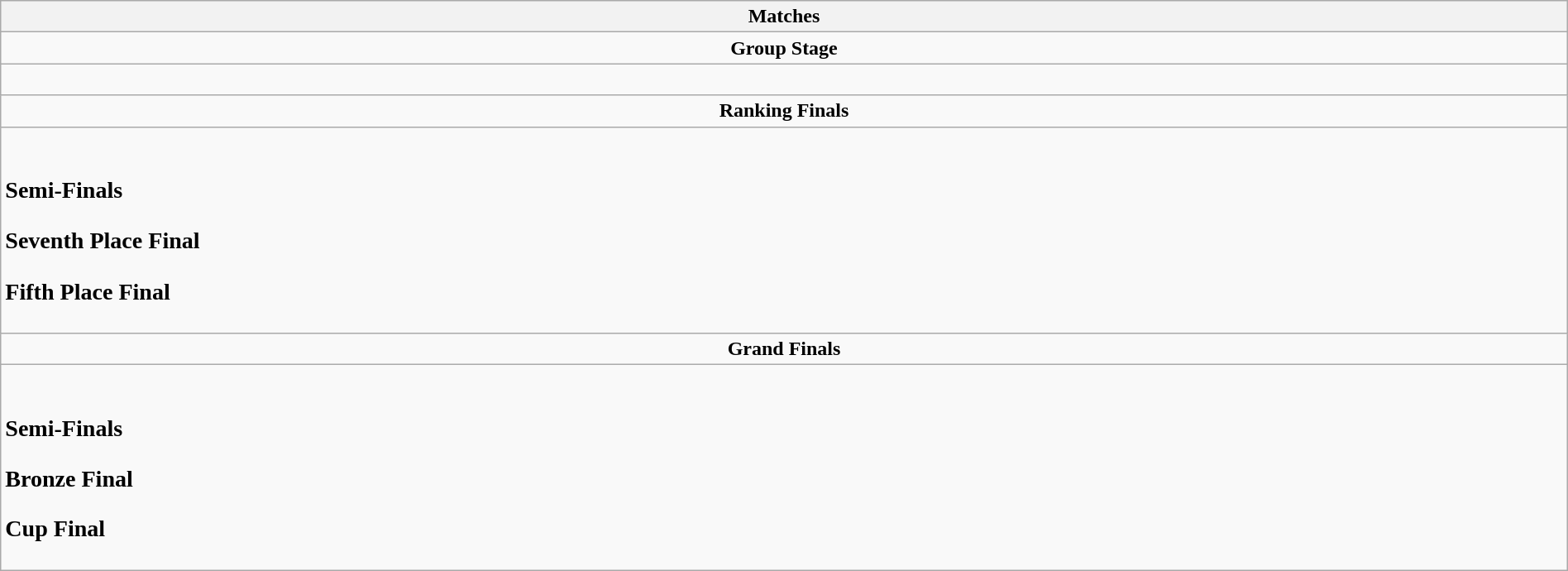<table class="wikitable collapsible collapsed" style="width:100%">
<tr>
<th>Matches</th>
</tr>
<tr>
<td style="text-align:center"><strong>Group Stage</strong></td>
</tr>
<tr>
<td><br>








</td>
</tr>
<tr>
<td style="text-align:center"><strong>Ranking Finals</strong></td>
</tr>
<tr>
<td><br><h3>Semi-Finals</h3>
<h3>Seventh Place Final</h3><h3>Fifth Place Final</h3></td>
</tr>
<tr>
<td style="text-align:center"><strong>Grand Finals</strong></td>
</tr>
<tr>
<td><br><h3>Semi-Finals</h3>
<h3>Bronze Final</h3><h3>Cup Final</h3></td>
</tr>
</table>
